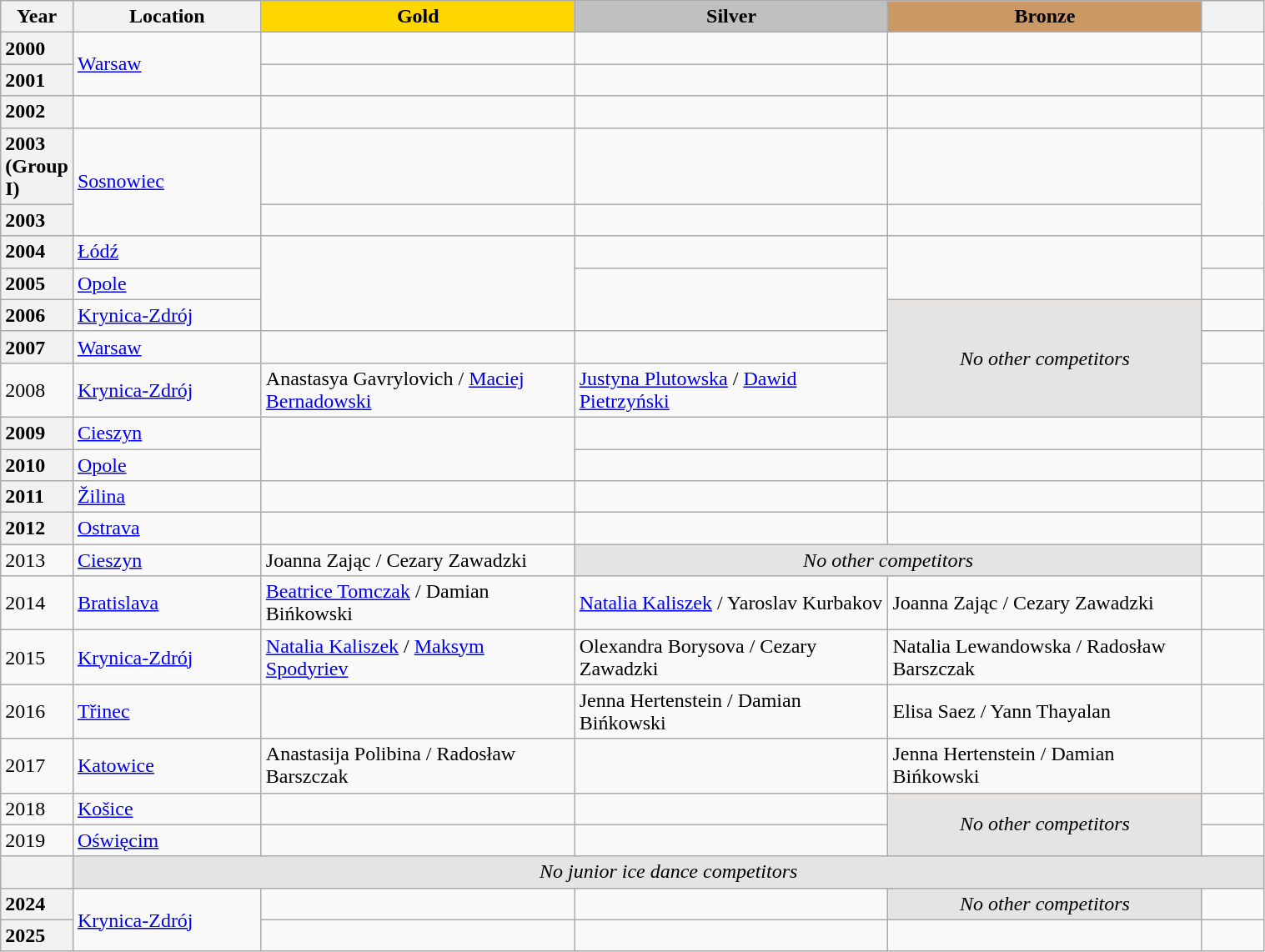<table class="wikitable unsortable" style="text-align:left; width:80%">
<tr>
<th scope="col" style="text-align:center; width:5%">Year</th>
<th scope="col" style="text-align:center; width:15%">Location</th>
<td scope="col" style="text-align:center; width:25%; background:gold"><strong>Gold</strong></td>
<td scope="col" style="text-align:center; width:25%; background:silver"><strong>Silver</strong></td>
<td scope="col" style="text-align:center; width:25%; background:#c96"><strong>Bronze</strong></td>
<th scope="col" style="text-align:center; width:5%"></th>
</tr>
<tr>
<th scope="row" style="text-align:left">2000</th>
<td rowspan="2"><a href='#'>Warsaw</a></td>
<td></td>
<td></td>
<td></td>
<td></td>
</tr>
<tr>
<th scope="row" style="text-align:left">2001</th>
<td></td>
<td></td>
<td></td>
<td></td>
</tr>
<tr>
<th scope="row" style="text-align:left">2002</th>
<td></td>
<td></td>
<td></td>
<td></td>
<td></td>
</tr>
<tr>
<th scope="row" style="text-align:left">2003<br>(Group I)</th>
<td rowspan="2"><a href='#'>Sosnowiec</a></td>
<td></td>
<td></td>
<td></td>
<td rowspan="2"></td>
</tr>
<tr>
<th scope="row" style="text-align:left">2003<br></th>
<td></td>
<td></td>
<td></td>
</tr>
<tr>
<th scope="row" style="text-align:left">2004</th>
<td><a href='#'>Łódź</a></td>
<td rowspan="3"></td>
<td></td>
<td rowspan="2"></td>
<td></td>
</tr>
<tr>
<th scope="row" style="text-align:left">2005</th>
<td><a href='#'>Opole</a></td>
<td rowspan="2"></td>
<td></td>
</tr>
<tr>
<th scope="row" style="text-align:left">2006</th>
<td><a href='#'>Krynica-Zdrój</a></td>
<td rowspan="3" align="center" bgcolor="e5e4e2"><em>No other competitors</em></td>
<td></td>
</tr>
<tr>
<th scope="row" style="text-align:left">2007</th>
<td><a href='#'>Warsaw</a></td>
<td></td>
<td></td>
<td></td>
</tr>
<tr>
<td>2008</td>
<td><a href='#'>Krynica-Zdrój</a></td>
<td>Anastasya Gavrylovich / <a href='#'>Maciej Bernadowski</a></td>
<td><a href='#'>Justyna Plutowska</a> / <a href='#'>Dawid Pietrzyński</a></td>
<td></td>
</tr>
<tr>
<th scope="row" style="text-align:left">2009</th>
<td><a href='#'>Cieszyn</a></td>
<td rowspan="2"></td>
<td></td>
<td></td>
<td></td>
</tr>
<tr>
<th scope="row" style="text-align:left">2010</th>
<td><a href='#'>Opole</a></td>
<td></td>
<td></td>
<td></td>
</tr>
<tr>
<th scope="row" style="text-align:left">2011</th>
<td> <a href='#'>Žilina</a></td>
<td></td>
<td></td>
<td></td>
<td></td>
</tr>
<tr>
<th scope="row" style="text-align:left">2012</th>
<td> <a href='#'>Ostrava</a></td>
<td></td>
<td></td>
<td></td>
<td></td>
</tr>
<tr>
<td>2013</td>
<td><a href='#'>Cieszyn</a></td>
<td>Joanna Zając / Cezary Zawadzki</td>
<td colspan=2 align="center" bgcolor="e5e4e2"><em>No other competitors</em></td>
<td></td>
</tr>
<tr>
<td>2014</td>
<td> <a href='#'>Bratislava</a></td>
<td><a href='#'>Beatrice Tomczak</a> / Damian Bińkowski</td>
<td><a href='#'>Natalia Kaliszek</a> / Yaroslav Kurbakov</td>
<td>Joanna Zając / Cezary Zawadzki</td>
<td></td>
</tr>
<tr>
<td>2015</td>
<td><a href='#'>Krynica-Zdrój</a></td>
<td><a href='#'>Natalia Kaliszek</a> / <a href='#'>Maksym Spodyriev</a></td>
<td>Olexandra Borysova / Cezary Zawadzki</td>
<td>Natalia Lewandowska / Radosław Barszczak</td>
<td></td>
</tr>
<tr>
<td>2016</td>
<td> <a href='#'>Třinec</a></td>
<td></td>
<td>Jenna Hertenstein / Damian Bińkowski</td>
<td>Elisa Saez / Yann Thayalan</td>
<td></td>
</tr>
<tr>
<td>2017</td>
<td><a href='#'>Katowice</a></td>
<td>Anastasija Polibina / Radosław Barszczak</td>
<td></td>
<td>Jenna Hertenstein / Damian Bińkowski</td>
<td></td>
</tr>
<tr>
<td>2018</td>
<td> <a href='#'>Košice</a></td>
<td></td>
<td></td>
<td rowspan="2" align="center" bgcolor="e5e4e2"><em>No other competitors</em></td>
<td></td>
</tr>
<tr>
<td>2019</td>
<td><a href='#'>Oświęcim</a></td>
<td></td>
<td></td>
<td></td>
</tr>
<tr>
<th scope="row" style="text-align:left"></th>
<td colspan="5" align="center" bgcolor="e5e4e2"><em>No junior ice dance competitors</em></td>
</tr>
<tr>
<th scope="row" style="text-align:left">2024</th>
<td rowspan="2"><a href='#'>Krynica-Zdrój</a></td>
<td></td>
<td></td>
<td align="center" bgcolor="e5e4e2"><em>No other competitors</em></td>
<td></td>
</tr>
<tr>
<th scope="row" style="text-align:left">2025</th>
<td></td>
<td></td>
<td></td>
<td></td>
</tr>
</table>
